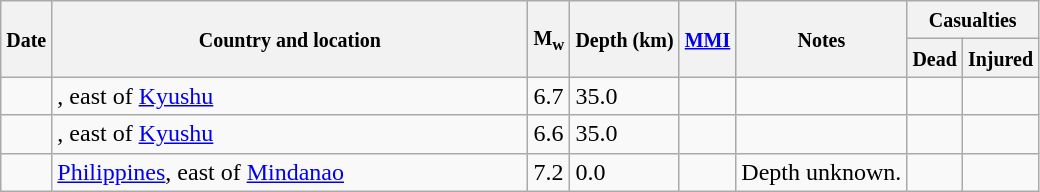<table class="wikitable sortable sort-under" style="border:1px black; margin-left:1em;">
<tr>
<th rowspan="2"><small>Date</small></th>
<th rowspan="2" style="width: 310px"><small>Country and location</small></th>
<th rowspan="2"><small>M<sub>w</sub></small></th>
<th rowspan="2"><small>Depth (km)</small></th>
<th rowspan="2"><small><a href='#'>MMI</a></small></th>
<th rowspan="2" class="unsortable"><small>Notes</small></th>
<th colspan="2"><small>Casualties</small></th>
</tr>
<tr>
<th><small>Dead</small></th>
<th><small>Injured</small></th>
</tr>
<tr>
<td></td>
<td>, east of <a href='#'>Kyushu</a></td>
<td>6.7</td>
<td>35.0</td>
<td></td>
<td></td>
<td></td>
<td></td>
</tr>
<tr>
<td></td>
<td>, east of <a href='#'>Kyushu</a></td>
<td>6.6</td>
<td>35.0</td>
<td></td>
<td></td>
<td></td>
<td></td>
</tr>
<tr>
<td></td>
<td> <a href='#'>Philippines</a>, east of <a href='#'>Mindanao</a></td>
<td>7.2</td>
<td>0.0</td>
<td></td>
<td>Depth unknown.</td>
<td></td>
<td></td>
</tr>
</table>
